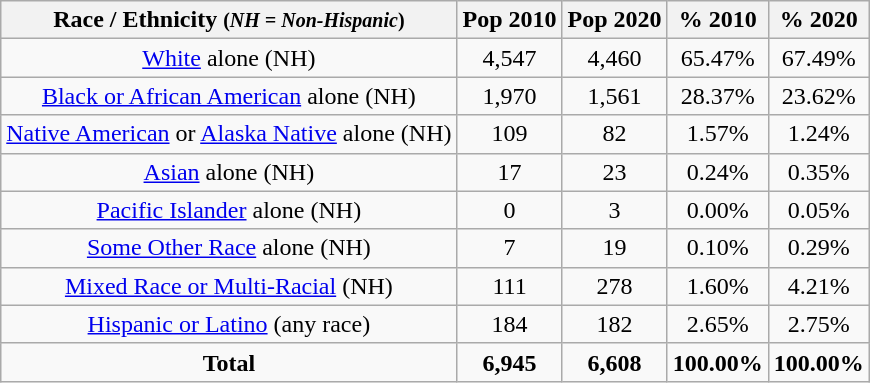<table class="wikitable" style="text-align:center;">
<tr>
<th>Race / Ethnicity <small>(<em>NH = Non-Hispanic</em>)</small></th>
<th>Pop 2010</th>
<th>Pop 2020</th>
<th>% 2010</th>
<th>% 2020</th>
</tr>
<tr>
<td><a href='#'>White</a> alone (NH)</td>
<td>4,547</td>
<td>4,460</td>
<td>65.47%</td>
<td>67.49%</td>
</tr>
<tr>
<td><a href='#'>Black or African American</a> alone (NH)</td>
<td>1,970</td>
<td>1,561</td>
<td>28.37%</td>
<td>23.62%</td>
</tr>
<tr>
<td><a href='#'>Native American</a> or <a href='#'>Alaska Native</a> alone (NH)</td>
<td>109</td>
<td>82</td>
<td>1.57%</td>
<td>1.24%</td>
</tr>
<tr>
<td><a href='#'>Asian</a> alone (NH)</td>
<td>17</td>
<td>23</td>
<td>0.24%</td>
<td>0.35%</td>
</tr>
<tr>
<td><a href='#'>Pacific Islander</a> alone (NH)</td>
<td>0</td>
<td>3</td>
<td>0.00%</td>
<td>0.05%</td>
</tr>
<tr>
<td><a href='#'>Some Other Race</a> alone (NH)</td>
<td>7</td>
<td>19</td>
<td>0.10%</td>
<td>0.29%</td>
</tr>
<tr>
<td><a href='#'>Mixed Race or Multi-Racial</a> (NH)</td>
<td>111</td>
<td>278</td>
<td>1.60%</td>
<td>4.21%</td>
</tr>
<tr>
<td><a href='#'>Hispanic or Latino</a> (any race)</td>
<td>184</td>
<td>182</td>
<td>2.65%</td>
<td>2.75%</td>
</tr>
<tr>
<td><strong>Total</strong></td>
<td><strong>6,945</strong></td>
<td><strong>6,608</strong></td>
<td><strong>100.00%</strong></td>
<td><strong>100.00%</strong></td>
</tr>
</table>
